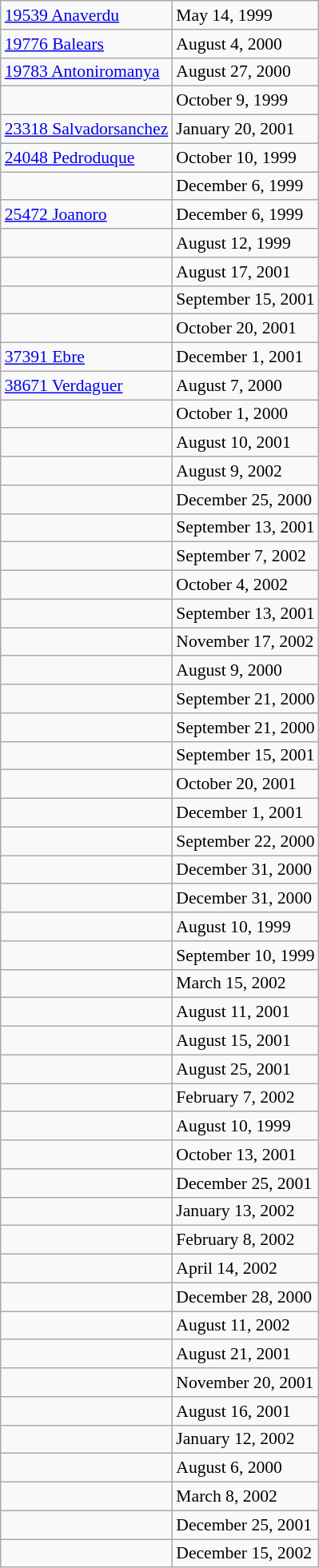<table class="wikitable floatright" style="font-size: 0.9em;">
<tr>
<td><a href='#'>19539 Anaverdu</a></td>
<td>May 14, 1999</td>
</tr>
<tr>
<td><a href='#'>19776 Balears</a></td>
<td>August 4, 2000</td>
</tr>
<tr>
<td><a href='#'>19783 Antoniromanya</a></td>
<td>August 27, 2000</td>
</tr>
<tr>
<td></td>
<td>October 9, 1999</td>
</tr>
<tr>
<td><a href='#'>23318 Salvadorsanchez</a></td>
<td>January 20, 2001</td>
</tr>
<tr>
<td><a href='#'>24048 Pedroduque</a></td>
<td>October 10, 1999</td>
</tr>
<tr>
<td></td>
<td>December 6, 1999</td>
</tr>
<tr>
<td><a href='#'>25472 Joanoro</a></td>
<td>December 6, 1999</td>
</tr>
<tr>
<td></td>
<td>August 12, 1999</td>
</tr>
<tr>
<td></td>
<td>August 17, 2001</td>
</tr>
<tr>
<td></td>
<td>September 15, 2001</td>
</tr>
<tr>
<td></td>
<td>October 20, 2001</td>
</tr>
<tr>
<td><a href='#'>37391 Ebre</a></td>
<td>December 1, 2001</td>
</tr>
<tr>
<td><a href='#'>38671 Verdaguer</a></td>
<td>August 7, 2000</td>
</tr>
<tr>
<td></td>
<td>October 1, 2000</td>
</tr>
<tr>
<td></td>
<td>August 10, 2001</td>
</tr>
<tr>
<td></td>
<td>August 9, 2002</td>
</tr>
<tr>
<td></td>
<td>December 25, 2000</td>
</tr>
<tr>
<td></td>
<td>September 13, 2001</td>
</tr>
<tr>
<td></td>
<td>September 7, 2002</td>
</tr>
<tr>
<td></td>
<td>October 4, 2002</td>
</tr>
<tr>
<td></td>
<td>September 13, 2001</td>
</tr>
<tr>
<td></td>
<td>November 17, 2002</td>
</tr>
<tr>
<td></td>
<td>August 9, 2000</td>
</tr>
<tr>
<td></td>
<td>September 21, 2000</td>
</tr>
<tr>
<td></td>
<td>September 21, 2000</td>
</tr>
<tr>
<td></td>
<td>September 15, 2001</td>
</tr>
<tr>
<td></td>
<td>October 20, 2001</td>
</tr>
<tr>
<td></td>
<td>December 1, 2001</td>
</tr>
<tr>
<td></td>
<td>September 22, 2000</td>
</tr>
<tr>
<td></td>
<td>December 31, 2000</td>
</tr>
<tr>
<td></td>
<td>December 31, 2000</td>
</tr>
<tr>
<td></td>
<td>August 10, 1999</td>
</tr>
<tr>
<td></td>
<td>September 10, 1999</td>
</tr>
<tr>
<td></td>
<td>March 15, 2002</td>
</tr>
<tr>
<td></td>
<td>August 11, 2001</td>
</tr>
<tr>
<td></td>
<td>August 15, 2001</td>
</tr>
<tr>
<td></td>
<td>August 25, 2001</td>
</tr>
<tr>
<td></td>
<td>February 7, 2002</td>
</tr>
<tr>
<td></td>
<td>August 10, 1999</td>
</tr>
<tr>
<td></td>
<td>October 13, 2001</td>
</tr>
<tr>
<td></td>
<td>December 25, 2001</td>
</tr>
<tr>
<td></td>
<td>January 13, 2002</td>
</tr>
<tr>
<td></td>
<td>February 8, 2002</td>
</tr>
<tr>
<td></td>
<td>April 14, 2002</td>
</tr>
<tr>
<td></td>
<td>December 28, 2000</td>
</tr>
<tr>
<td></td>
<td>August 11, 2002</td>
</tr>
<tr>
<td></td>
<td>August 21, 2001</td>
</tr>
<tr>
<td></td>
<td>November 20, 2001</td>
</tr>
<tr>
<td></td>
<td>August 16, 2001</td>
</tr>
<tr>
<td></td>
<td>January 12, 2002</td>
</tr>
<tr>
<td></td>
<td>August 6, 2000</td>
</tr>
<tr>
<td></td>
<td>March 8, 2002</td>
</tr>
<tr>
<td></td>
<td>December 25, 2001</td>
</tr>
<tr>
<td></td>
<td>December 15, 2002</td>
</tr>
</table>
